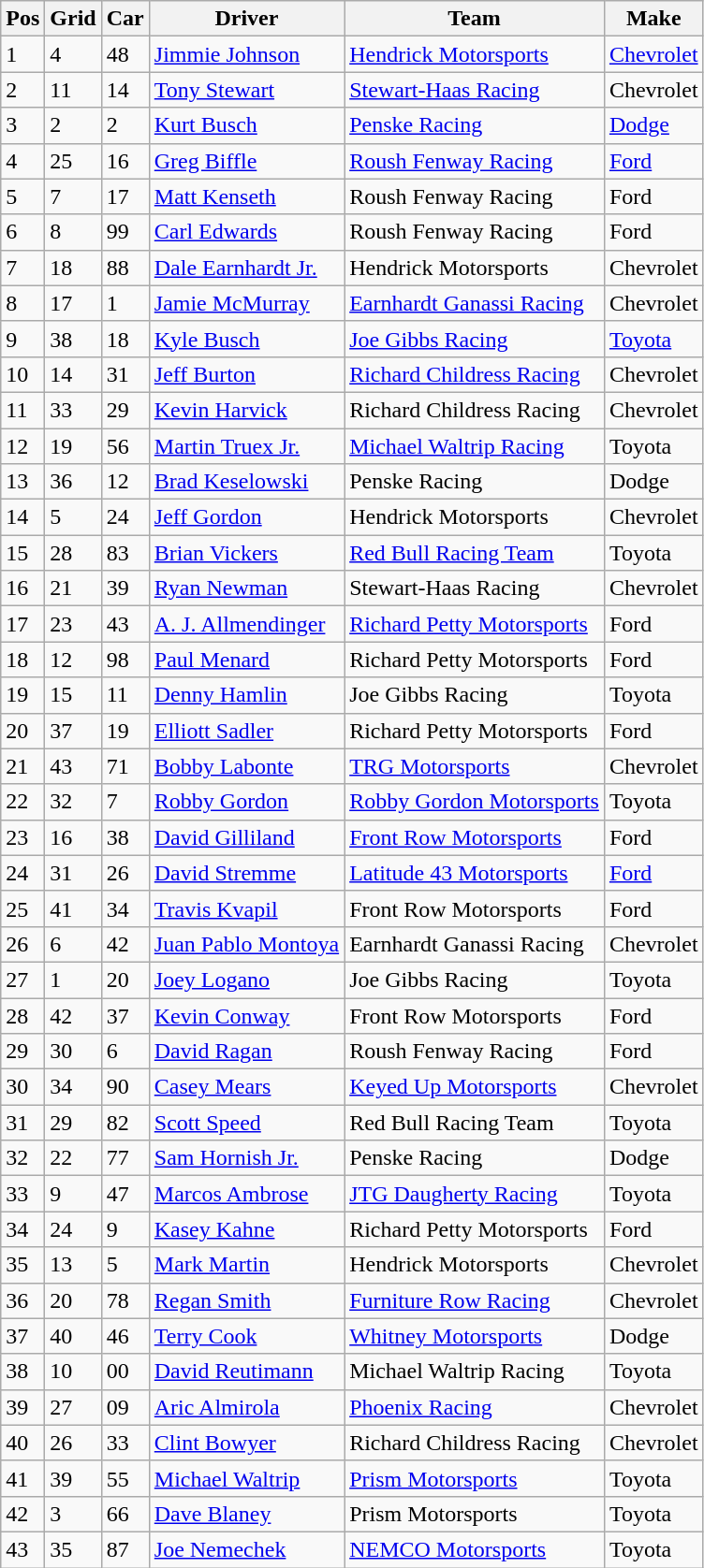<table class="sortable wikitable" border="1">
<tr>
<th>Pos</th>
<th>Grid</th>
<th>Car</th>
<th>Driver</th>
<th>Team</th>
<th>Make</th>
</tr>
<tr>
<td>1</td>
<td>4</td>
<td>48</td>
<td><a href='#'>Jimmie Johnson</a></td>
<td><a href='#'>Hendrick Motorsports</a></td>
<td><a href='#'>Chevrolet</a></td>
</tr>
<tr>
<td>2</td>
<td>11</td>
<td>14</td>
<td><a href='#'>Tony Stewart</a></td>
<td><a href='#'>Stewart-Haas Racing</a></td>
<td>Chevrolet</td>
</tr>
<tr>
<td>3</td>
<td>2</td>
<td>2</td>
<td><a href='#'>Kurt Busch</a></td>
<td><a href='#'>Penske Racing</a></td>
<td><a href='#'>Dodge</a></td>
</tr>
<tr>
<td>4</td>
<td>25</td>
<td>16</td>
<td><a href='#'>Greg Biffle</a></td>
<td><a href='#'>Roush Fenway Racing</a></td>
<td><a href='#'>Ford</a></td>
</tr>
<tr>
<td>5</td>
<td>7</td>
<td>17</td>
<td><a href='#'>Matt Kenseth</a></td>
<td>Roush Fenway Racing</td>
<td>Ford</td>
</tr>
<tr>
<td>6</td>
<td>8</td>
<td>99</td>
<td><a href='#'>Carl Edwards</a></td>
<td>Roush Fenway Racing</td>
<td>Ford</td>
</tr>
<tr>
<td>7</td>
<td>18</td>
<td>88</td>
<td><a href='#'>Dale Earnhardt Jr.</a></td>
<td>Hendrick Motorsports</td>
<td>Chevrolet</td>
</tr>
<tr>
<td>8</td>
<td>17</td>
<td>1</td>
<td><a href='#'>Jamie McMurray</a></td>
<td><a href='#'>Earnhardt Ganassi Racing</a></td>
<td>Chevrolet</td>
</tr>
<tr>
<td>9</td>
<td>38</td>
<td>18</td>
<td><a href='#'>Kyle Busch</a></td>
<td><a href='#'>Joe Gibbs Racing</a></td>
<td><a href='#'>Toyota</a></td>
</tr>
<tr>
<td>10</td>
<td>14</td>
<td>31</td>
<td><a href='#'>Jeff Burton</a></td>
<td><a href='#'>Richard Childress Racing</a></td>
<td>Chevrolet</td>
</tr>
<tr>
<td>11</td>
<td>33</td>
<td>29</td>
<td><a href='#'>Kevin Harvick</a></td>
<td>Richard Childress Racing</td>
<td>Chevrolet</td>
</tr>
<tr>
<td>12</td>
<td>19</td>
<td>56</td>
<td><a href='#'>Martin Truex Jr.</a></td>
<td><a href='#'>Michael Waltrip Racing</a></td>
<td>Toyota</td>
</tr>
<tr>
<td>13</td>
<td>36</td>
<td>12</td>
<td><a href='#'>Brad Keselowski</a></td>
<td>Penske Racing</td>
<td>Dodge</td>
</tr>
<tr>
<td>14</td>
<td>5</td>
<td>24</td>
<td><a href='#'>Jeff Gordon</a></td>
<td>Hendrick Motorsports</td>
<td>Chevrolet</td>
</tr>
<tr>
<td>15</td>
<td>28</td>
<td>83</td>
<td><a href='#'>Brian Vickers</a></td>
<td><a href='#'>Red Bull Racing Team</a></td>
<td>Toyota</td>
</tr>
<tr>
<td>16</td>
<td>21</td>
<td>39</td>
<td><a href='#'>Ryan Newman</a></td>
<td>Stewart-Haas Racing</td>
<td>Chevrolet</td>
</tr>
<tr>
<td>17</td>
<td>23</td>
<td>43</td>
<td><a href='#'>A. J. Allmendinger</a></td>
<td><a href='#'>Richard Petty Motorsports</a></td>
<td>Ford</td>
</tr>
<tr>
<td>18</td>
<td>12</td>
<td>98</td>
<td><a href='#'>Paul Menard</a></td>
<td>Richard Petty Motorsports</td>
<td>Ford</td>
</tr>
<tr>
<td>19</td>
<td>15</td>
<td>11</td>
<td><a href='#'>Denny Hamlin</a></td>
<td>Joe Gibbs Racing</td>
<td>Toyota</td>
</tr>
<tr>
<td>20</td>
<td>37</td>
<td>19</td>
<td><a href='#'>Elliott Sadler</a></td>
<td>Richard Petty Motorsports</td>
<td>Ford</td>
</tr>
<tr>
<td>21</td>
<td>43</td>
<td>71</td>
<td><a href='#'>Bobby Labonte</a></td>
<td><a href='#'>TRG Motorsports</a></td>
<td>Chevrolet</td>
</tr>
<tr>
<td>22</td>
<td>32</td>
<td>7</td>
<td><a href='#'>Robby Gordon</a></td>
<td><a href='#'>Robby Gordon Motorsports</a></td>
<td>Toyota</td>
</tr>
<tr>
<td>23</td>
<td>16</td>
<td>38</td>
<td><a href='#'>David Gilliland</a></td>
<td><a href='#'>Front Row Motorsports</a></td>
<td>Ford</td>
</tr>
<tr>
<td>24</td>
<td>31</td>
<td>26</td>
<td><a href='#'>David Stremme</a></td>
<td><a href='#'>Latitude 43 Motorsports</a></td>
<td><a href='#'>Ford</a></td>
</tr>
<tr>
<td>25</td>
<td>41</td>
<td>34</td>
<td><a href='#'>Travis Kvapil</a></td>
<td>Front Row Motorsports</td>
<td>Ford</td>
</tr>
<tr>
<td>26</td>
<td>6</td>
<td>42</td>
<td><a href='#'>Juan Pablo Montoya</a></td>
<td>Earnhardt Ganassi Racing</td>
<td>Chevrolet</td>
</tr>
<tr>
<td>27</td>
<td>1</td>
<td>20</td>
<td><a href='#'>Joey Logano</a></td>
<td>Joe Gibbs Racing</td>
<td>Toyota</td>
</tr>
<tr>
<td>28</td>
<td>42</td>
<td>37</td>
<td><a href='#'>Kevin Conway</a></td>
<td>Front Row Motorsports</td>
<td>Ford</td>
</tr>
<tr>
<td>29</td>
<td>30</td>
<td>6</td>
<td><a href='#'>David Ragan</a></td>
<td>Roush Fenway Racing</td>
<td>Ford</td>
</tr>
<tr>
<td>30</td>
<td>34</td>
<td>90</td>
<td><a href='#'>Casey Mears</a></td>
<td><a href='#'>Keyed Up Motorsports</a></td>
<td>Chevrolet</td>
</tr>
<tr>
<td>31</td>
<td>29</td>
<td>82</td>
<td><a href='#'>Scott Speed</a></td>
<td>Red Bull Racing Team</td>
<td>Toyota</td>
</tr>
<tr>
<td>32</td>
<td>22</td>
<td>77</td>
<td><a href='#'>Sam Hornish Jr.</a></td>
<td>Penske Racing</td>
<td>Dodge</td>
</tr>
<tr>
<td>33</td>
<td>9</td>
<td>47</td>
<td><a href='#'>Marcos Ambrose</a></td>
<td><a href='#'>JTG Daugherty Racing</a></td>
<td>Toyota</td>
</tr>
<tr>
<td>34</td>
<td>24</td>
<td>9</td>
<td><a href='#'>Kasey Kahne</a></td>
<td>Richard Petty Motorsports</td>
<td>Ford</td>
</tr>
<tr>
<td>35</td>
<td>13</td>
<td>5</td>
<td><a href='#'>Mark Martin</a></td>
<td>Hendrick Motorsports</td>
<td>Chevrolet</td>
</tr>
<tr>
<td>36</td>
<td>20</td>
<td>78</td>
<td><a href='#'>Regan Smith</a></td>
<td><a href='#'>Furniture Row Racing</a></td>
<td>Chevrolet</td>
</tr>
<tr>
<td>37</td>
<td>40</td>
<td>46</td>
<td><a href='#'>Terry Cook</a></td>
<td><a href='#'>Whitney Motorsports</a></td>
<td>Dodge</td>
</tr>
<tr>
<td>38</td>
<td>10</td>
<td>00</td>
<td><a href='#'>David Reutimann</a></td>
<td>Michael Waltrip Racing</td>
<td>Toyota</td>
</tr>
<tr>
<td>39</td>
<td>27</td>
<td>09</td>
<td><a href='#'>Aric Almirola</a></td>
<td><a href='#'>Phoenix Racing</a></td>
<td>Chevrolet</td>
</tr>
<tr>
<td>40</td>
<td>26</td>
<td>33</td>
<td><a href='#'>Clint Bowyer</a></td>
<td>Richard Childress Racing</td>
<td>Chevrolet</td>
</tr>
<tr>
<td>41</td>
<td>39</td>
<td>55</td>
<td><a href='#'>Michael Waltrip</a></td>
<td><a href='#'>Prism Motorsports</a></td>
<td>Toyota</td>
</tr>
<tr>
<td>42</td>
<td>3</td>
<td>66</td>
<td><a href='#'>Dave Blaney</a></td>
<td>Prism Motorsports</td>
<td>Toyota</td>
</tr>
<tr>
<td>43</td>
<td>35</td>
<td>87</td>
<td><a href='#'>Joe Nemechek</a></td>
<td><a href='#'>NEMCO Motorsports</a></td>
<td>Toyota</td>
</tr>
</table>
